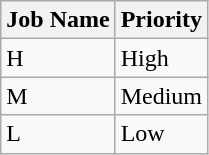<table class="wikitable">
<tr>
<th>Job Name</th>
<th>Priority</th>
</tr>
<tr>
<td>H</td>
<td>High</td>
</tr>
<tr>
<td>M</td>
<td>Medium</td>
</tr>
<tr>
<td>L</td>
<td>Low</td>
</tr>
</table>
